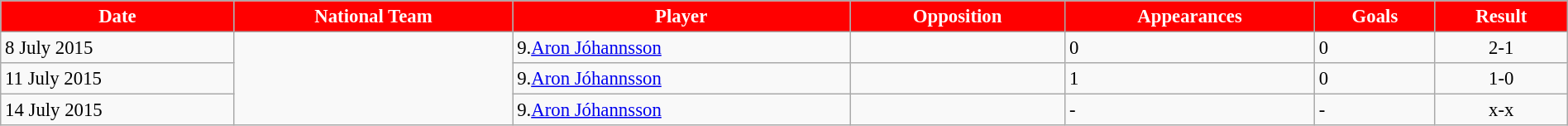<table class="wikitable sortable" style="font-size: 95%; width: 100%; text-align: left">
<tr>
<th style="background:#f00; color:white; text-align:center;">Date</th>
<th style="background:#f00; color:white; text-align:center;">National Team</th>
<th style="background:#f00; color:white; text-align:center;">Player</th>
<th style="background:#f00; color:white; text-align:center;">Opposition</th>
<th style="background:#f00; color:white; text-align:center;">Appearances</th>
<th style="background:#f00; color:white; text-align:center;">Goals</th>
<th style="background:#f00; color:white; text-align:center;">Result</th>
</tr>
<tr>
<td>8 July 2015</td>
<td style="text-align: center;" rowspan=3></td>
<td>9.<a href='#'>Aron Jóhannsson</a></td>
<td style="text-align:center;"></td>
<td>0</td>
<td>0</td>
<td style="text-align:center;"> 2-1 </td>
</tr>
<tr>
<td>11 July 2015</td>
<td>9.<a href='#'>Aron Jóhannsson</a></td>
<td style="text-align:center;"></td>
<td>1</td>
<td>0</td>
<td style="text-align:center;"> 1-0 </td>
</tr>
<tr>
<td>14 July 2015</td>
<td>9.<a href='#'>Aron Jóhannsson</a></td>
<td style="text-align:center;"></td>
<td>-</td>
<td>-</td>
<td style="text-align:center;"> x-x </td>
</tr>
</table>
